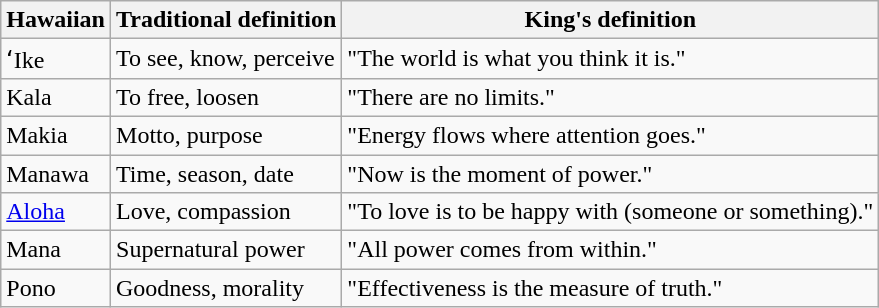<table class="wikitable">
<tr>
<th>Hawaiian</th>
<th>Traditional definition</th>
<th>King's definition</th>
</tr>
<tr>
<td>ʻIke</td>
<td>To see, know, perceive</td>
<td>"The world is what you think it is."</td>
</tr>
<tr>
<td>Kala</td>
<td>To free, loosen</td>
<td>"There are no limits."</td>
</tr>
<tr>
<td>Makia</td>
<td>Motto, purpose</td>
<td>"Energy flows where attention goes."</td>
</tr>
<tr>
<td>Manawa</td>
<td>Time, season, date</td>
<td>"Now is the moment of power."</td>
</tr>
<tr>
<td><a href='#'>Aloha</a></td>
<td>Love, compassion</td>
<td>"To love is to be happy with (someone or something)."</td>
</tr>
<tr>
<td>Mana</td>
<td>Supernatural power</td>
<td>"All power comes from within."</td>
</tr>
<tr>
<td>Pono</td>
<td>Goodness, morality</td>
<td>"Effectiveness is the measure of truth."</td>
</tr>
</table>
